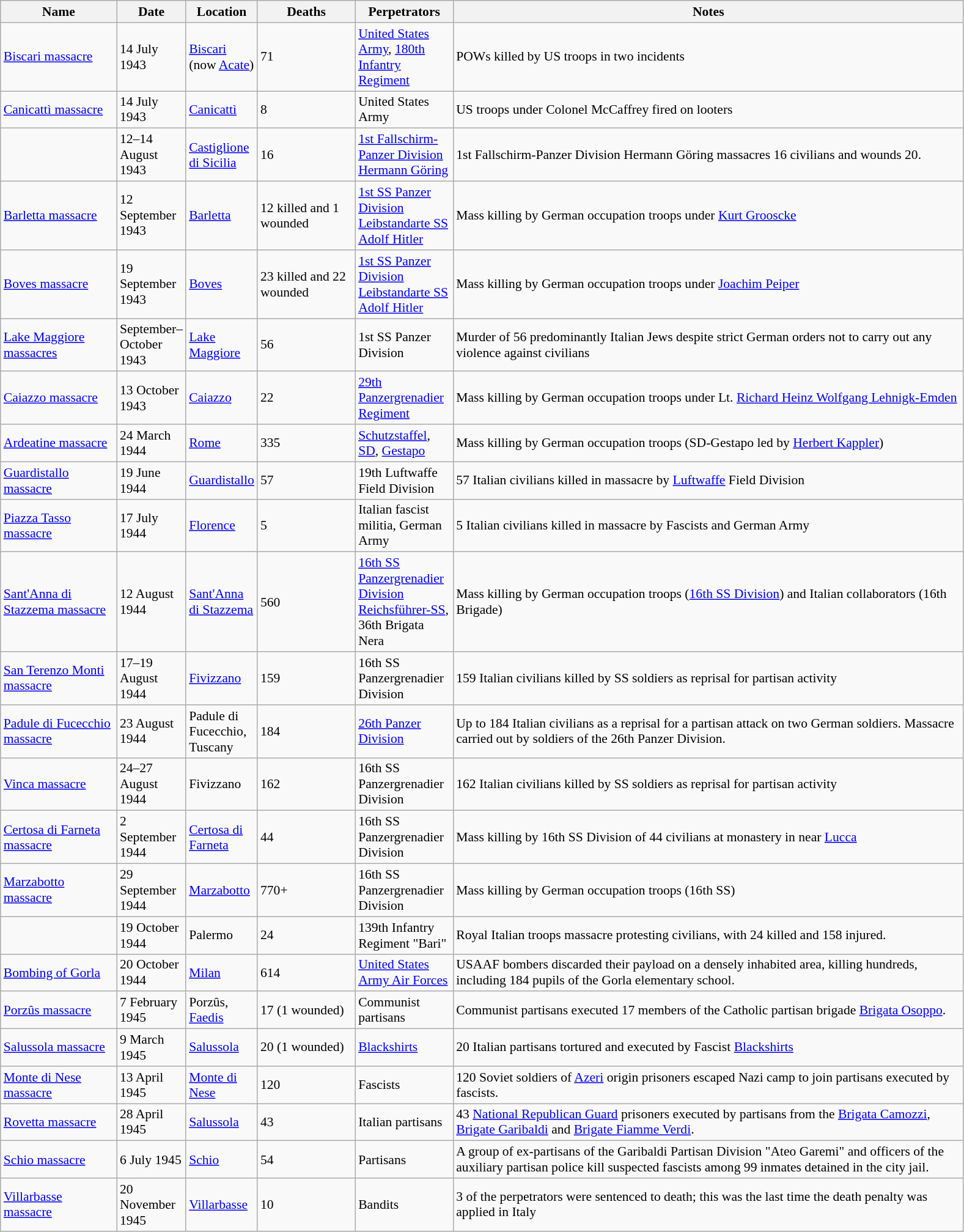<table class="sortable wikitable" style="font-size:90%;">
<tr>
<th style="width:120px;">Name</th>
<th style="width:65px;">Date</th>
<th style="width:70px;">Location</th>
<th style="width:100px;">Deaths</th>
<th style="width:100px;">Perpetrators</th>
<th class="unsortable" style="width:550px;">Notes</th>
</tr>
<tr>
<td><a href='#'>Biscari massacre</a></td>
<td>14 July 1943</td>
<td><a href='#'>Biscari</a> (now <a href='#'>Acate</a>)</td>
<td>71</td>
<td><a href='#'>United States Army</a>, <a href='#'>180th Infantry Regiment</a></td>
<td>POWs killed by US troops in two incidents</td>
</tr>
<tr>
<td><a href='#'>Canicattì massacre</a></td>
<td>14 July 1943</td>
<td><a href='#'>Canicattì</a></td>
<td>8</td>
<td>United States Army</td>
<td>US troops under Colonel McCaffrey fired on looters</td>
</tr>
<tr>
<td></td>
<td>12–14 August 1943</td>
<td><a href='#'>Castiglione di Sicilia</a></td>
<td>16</td>
<td><a href='#'>1st Fallschirm-Panzer Division Hermann Göring</a></td>
<td>1st Fallschirm-Panzer Division Hermann Göring massacres 16 civilians and wounds 20.</td>
</tr>
<tr>
<td><a href='#'>Barletta massacre</a></td>
<td>12 September 1943</td>
<td><a href='#'>Barletta</a></td>
<td>12 killed and 1 wounded</td>
<td><a href='#'>1st SS Panzer Division Leibstandarte SS Adolf Hitler</a></td>
<td>Mass killing by German occupation troops under <a href='#'>Kurt Grooscke</a></td>
</tr>
<tr>
<td><a href='#'>Boves massacre</a></td>
<td>19 September 1943</td>
<td><a href='#'>Boves</a></td>
<td>23 killed and 22 wounded</td>
<td><a href='#'>1st SS Panzer Division Leibstandarte SS Adolf Hitler</a></td>
<td>Mass killing by German occupation troops under <a href='#'>Joachim Peiper </a></td>
</tr>
<tr>
<td><a href='#'>Lake Maggiore massacres</a></td>
<td>September–October 1943</td>
<td><a href='#'>Lake Maggiore</a></td>
<td>56</td>
<td>1st SS Panzer Division</td>
<td>Murder of 56 predominantly Italian Jews despite strict German orders not to carry out any violence against civilians</td>
</tr>
<tr>
<td><a href='#'>Caiazzo massacre</a></td>
<td>13 October 1943</td>
<td><a href='#'>Caiazzo</a></td>
<td>22</td>
<td><a href='#'>29th Panzergrenadier Regiment</a></td>
<td>Mass killing by German occupation troops under Lt. <a href='#'>Richard Heinz Wolfgang Lehnigk-Emden</a></td>
</tr>
<tr>
<td><a href='#'>Ardeatine massacre</a></td>
<td>24 March 1944</td>
<td><a href='#'>Rome</a></td>
<td>335</td>
<td><a href='#'>Schutzstaffel</a>, <a href='#'>SD</a>, <a href='#'>Gestapo</a></td>
<td>Mass killing by German occupation troops (SD-Gestapo led by <a href='#'>Herbert Kappler</a>)</td>
</tr>
<tr>
<td><a href='#'>Guardistallo massacre</a></td>
<td>19 June 1944</td>
<td><a href='#'>Guardistallo</a></td>
<td>57</td>
<td>19th Luftwaffe Field Division</td>
<td>57 Italian civilians killed in massacre by <a href='#'>Luftwaffe</a> Field Division</td>
</tr>
<tr>
<td><a href='#'>Piazza Tasso massacre</a></td>
<td>17 July 1944</td>
<td><a href='#'>Florence</a></td>
<td>5</td>
<td>Italian fascist militia, German Army</td>
<td>5 Italian civilians killed in massacre by Fascists and German Army</td>
</tr>
<tr>
<td><a href='#'>Sant'Anna di Stazzema massacre</a></td>
<td>12 August 1944</td>
<td><a href='#'>Sant'Anna di Stazzema</a></td>
<td>560</td>
<td><a href='#'>16th SS Panzergrenadier Division Reichsführer-SS</a>, 36th Brigata Nera</td>
<td>Mass killing by German occupation troops (<a href='#'>16th SS Division</a>) and Italian collaborators (16th Brigade)</td>
</tr>
<tr>
<td><a href='#'>San Terenzo Monti massacre</a></td>
<td>17–19 August 1944</td>
<td><a href='#'>Fivizzano</a></td>
<td>159</td>
<td>16th SS Panzergrenadier Division</td>
<td>159 Italian civilians killed by SS soldiers as reprisal for partisan activity</td>
</tr>
<tr>
<td><a href='#'>Padule di Fucecchio massacre</a></td>
<td>23 August 1944</td>
<td>Padule di Fucecchio, Tuscany</td>
<td>184</td>
<td><a href='#'>26th Panzer Division</a></td>
<td>Up to 184 Italian civilians as a reprisal for a partisan attack on two German soldiers. Massacre carried out by soldiers of the 26th Panzer Division.</td>
</tr>
<tr>
<td><a href='#'>Vinca massacre</a></td>
<td>24–27 August 1944</td>
<td>Fivizzano</td>
<td>162</td>
<td>16th SS Panzergrenadier Division</td>
<td>162 Italian civilians killed by SS soldiers as reprisal for partisan activity</td>
</tr>
<tr>
<td><a href='#'>Certosa di Farneta massacre</a></td>
<td>2 September 1944</td>
<td><a href='#'>Certosa di Farneta</a></td>
<td>44</td>
<td>16th SS Panzergrenadier Division</td>
<td>Mass killing by 16th SS Division of 44 civilians at monastery in near <a href='#'>Lucca</a></td>
</tr>
<tr>
<td><a href='#'>Marzabotto massacre</a></td>
<td>29 September 1944</td>
<td><a href='#'>Marzabotto</a></td>
<td>770+</td>
<td>16th SS Panzergrenadier Division</td>
<td>Mass killing by German occupation troops (16th SS)</td>
</tr>
<tr>
<td></td>
<td>19 October 1944</td>
<td>Palermo</td>
<td>24</td>
<td>139th Infantry Regiment "Bari"</td>
<td>Royal Italian troops massacre protesting civilians, with 24 killed and 158 injured.</td>
</tr>
<tr>
<td><a href='#'>Bombing of Gorla</a></td>
<td>20 October 1944</td>
<td><a href='#'>Milan</a></td>
<td>614</td>
<td><a href='#'>United States Army Air Forces</a></td>
<td>USAAF bombers discarded their payload on a densely inhabited area, killing hundreds, including 184 pupils of the Gorla elementary school.</td>
</tr>
<tr>
<td><a href='#'>Porzûs massacre</a></td>
<td>7 February 1945</td>
<td>Porzûs, <a href='#'>Faedis</a></td>
<td>17 (1 wounded)</td>
<td>Communist partisans</td>
<td>Communist partisans executed 17 members of the Catholic partisan brigade <a href='#'>Brigata Osoppo</a>.</td>
</tr>
<tr>
<td><a href='#'>Salussola massacre</a></td>
<td>9 March 1945</td>
<td><a href='#'>Salussola</a></td>
<td>20 (1 wounded)</td>
<td><a href='#'>Blackshirts</a></td>
<td>20 Italian partisans tortured and executed by Fascist <a href='#'>Blackshirts</a></td>
</tr>
<tr>
<td><a href='#'>Monte di Nese massacre</a></td>
<td>13 April 1945</td>
<td><a href='#'>Monte di Nese</a></td>
<td>120</td>
<td>Fascists</td>
<td>120 Soviet soldiers of <a href='#'>Azeri</a> origin prisoners escaped Nazi camp to join partisans executed by fascists.</td>
</tr>
<tr>
<td><a href='#'>Rovetta massacre</a></td>
<td>28 April 1945</td>
<td><a href='#'>Salussola</a></td>
<td>43</td>
<td>Italian partisans</td>
<td>43 <a href='#'>National Republican Guard</a> prisoners executed by partisans from the <a href='#'>Brigata Camozzi</a>, <a href='#'>Brigate Garibaldi</a> and <a href='#'>Brigate Fiamme Verdi</a>.</td>
</tr>
<tr>
<td><a href='#'>Schio massacre</a></td>
<td>6 July 1945</td>
<td><a href='#'>Schio</a></td>
<td>54</td>
<td>Partisans</td>
<td>A group of ex-partisans of the Garibaldi Partisan Division "Ateo Garemi" and officers of the auxiliary partisan police kill suspected fascists among 99 inmates detained in the city jail.</td>
</tr>
<tr>
<td><a href='#'>Villarbasse massacre</a></td>
<td>20 November 1945</td>
<td><a href='#'>Villarbasse</a></td>
<td>10</td>
<td>Bandits</td>
<td>3 of the perpetrators were sentenced to death; this was the last time the death penalty was applied in Italy</td>
</tr>
</table>
